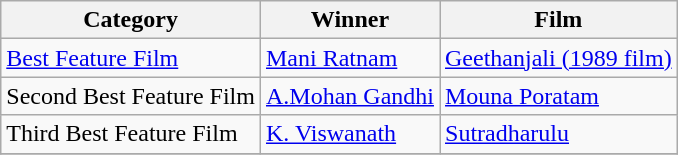<table class="wikitable">
<tr>
<th>Category</th>
<th>Winner</th>
<th>Film</th>
</tr>
<tr>
<td><a href='#'>Best Feature Film</a></td>
<td><a href='#'>Mani Ratnam</a></td>
<td><a href='#'>Geethanjali (1989 film)</a></td>
</tr>
<tr>
<td>Second Best Feature Film</td>
<td><a href='#'>A.Mohan Gandhi</a></td>
<td><a href='#'>Mouna Poratam</a></td>
</tr>
<tr>
<td>Third Best Feature Film</td>
<td><a href='#'>K. Viswanath</a></td>
<td><a href='#'>Sutradharulu</a></td>
</tr>
<tr>
</tr>
</table>
